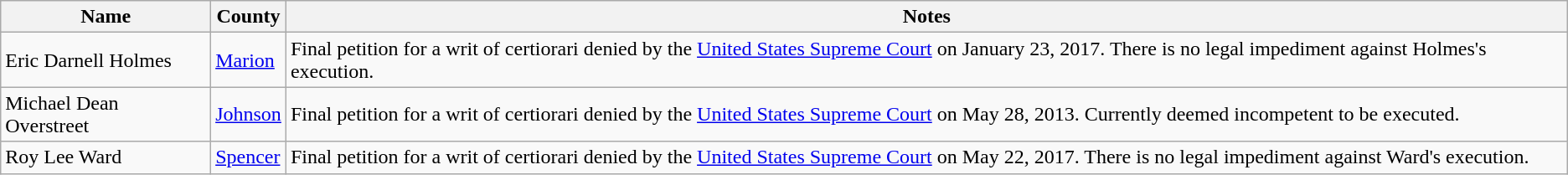<table class="wikitable sortable">
<tr>
<th>Name</th>
<th>County</th>
<th>Notes</th>
</tr>
<tr>
<td>Eric Darnell Holmes</td>
<td><a href='#'>Marion</a></td>
<td>Final petition for a writ of certiorari denied by the <a href='#'>United States Supreme Court</a> on January 23, 2017. There is no legal impediment against Holmes's execution.</td>
</tr>
<tr>
<td>Michael Dean Overstreet</td>
<td><a href='#'>Johnson</a></td>
<td>Final petition for a writ of certiorari denied by the <a href='#'>United States Supreme Court</a> on May 28, 2013. Currently deemed incompetent to be executed.</td>
</tr>
<tr>
<td>Roy Lee Ward</td>
<td><a href='#'>Spencer</a></td>
<td>Final petition for a writ of certiorari denied by the <a href='#'>United States Supreme Court</a> on May 22, 2017. There is no legal impediment against Ward's execution.</td>
</tr>
</table>
